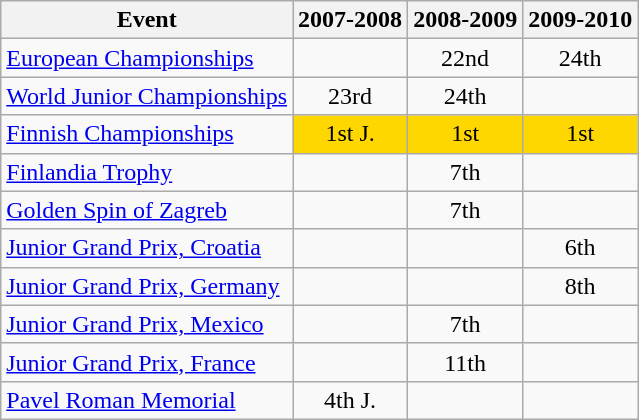<table class="wikitable">
<tr>
<th>Event</th>
<th>2007-2008</th>
<th>2008-2009</th>
<th>2009-2010</th>
</tr>
<tr>
<td><a href='#'>European Championships</a></td>
<td></td>
<td style="text-align:center;">22nd</td>
<td style="text-align:center;">24th</td>
</tr>
<tr>
<td><a href='#'>World Junior Championships</a></td>
<td style="text-align:center;">23rd</td>
<td style="text-align:center;">24th</td>
<td></td>
</tr>
<tr>
<td><a href='#'>Finnish Championships</a></td>
<td style="text-align:center; background:gold;">1st J.</td>
<td style="text-align:center; background:gold;">1st</td>
<td style="text-align:center; background:gold;">1st</td>
</tr>
<tr>
<td><a href='#'>Finlandia Trophy</a></td>
<td></td>
<td style="text-align:center;">7th </td>
<td></td>
</tr>
<tr>
<td><a href='#'>Golden Spin of Zagreb</a></td>
<td></td>
<td style="text-align:center;">7th</td>
<td></td>
</tr>
<tr>
<td><a href='#'>Junior Grand Prix, Croatia</a></td>
<td></td>
<td></td>
<td style="text-align:center;">6th</td>
</tr>
<tr>
<td><a href='#'>Junior Grand Prix, Germany</a></td>
<td></td>
<td></td>
<td style="text-align:center;">8th</td>
</tr>
<tr>
<td><a href='#'>Junior Grand Prix, Mexico</a></td>
<td></td>
<td style="text-align:center;">7th</td>
<td></td>
</tr>
<tr>
<td><a href='#'>Junior Grand Prix, France</a></td>
<td></td>
<td style="text-align:center;">11th</td>
<td></td>
</tr>
<tr>
<td><a href='#'>Pavel Roman Memorial</a></td>
<td style="text-align:center;">4th J.</td>
<td></td>
<td></td>
</tr>
</table>
